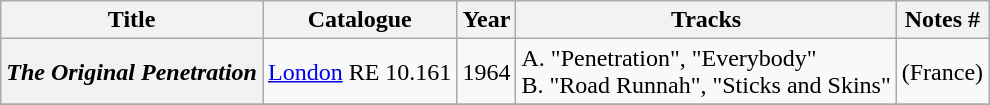<table class="wikitable plainrowheaders sortable">
<tr>
<th scope="col" class="unsortable">Title</th>
<th scope="col">Catalogue</th>
<th scope="col">Year</th>
<th scope="col">Tracks</th>
<th scope="col" class="unsortable">Notes #</th>
</tr>
<tr>
<th scope="row"><em>The Original Penetration</em></th>
<td><a href='#'>London</a> RE 10.161</td>
<td>1964</td>
<td>A. "Penetration", "Everybody"<br>B. "Road Runnah", "Sticks and Skins"</td>
<td>(France)</td>
</tr>
<tr>
</tr>
</table>
